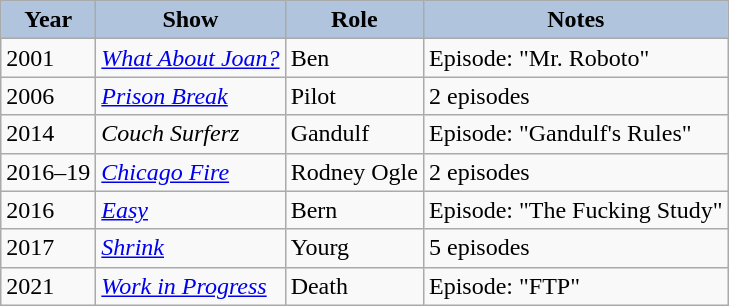<table class="wikitable">
<tr style="text-align:center;">
<th style="background:#B0C4DE;">Year</th>
<th style="background:#B0C4DE;">Show</th>
<th style="background:#B0C4DE;">Role</th>
<th style="background:#B0C4DE;">Notes</th>
</tr>
<tr>
<td>2001</td>
<td><em><a href='#'>What About Joan?</a></em></td>
<td>Ben</td>
<td>Episode: "Mr. Roboto"</td>
</tr>
<tr>
<td>2006</td>
<td><em><a href='#'>Prison Break</a></em></td>
<td>Pilot</td>
<td>2 episodes</td>
</tr>
<tr>
<td>2014</td>
<td><em>Couch Surferz</em></td>
<td>Gandulf</td>
<td>Episode: "Gandulf's Rules"</td>
</tr>
<tr>
<td>2016–19</td>
<td><em><a href='#'>Chicago Fire</a></em></td>
<td>Rodney Ogle</td>
<td>2 episodes</td>
</tr>
<tr>
<td>2016</td>
<td><em><a href='#'>Easy</a></em></td>
<td>Bern</td>
<td>Episode: "The Fucking Study"</td>
</tr>
<tr>
<td>2017</td>
<td><em><a href='#'>Shrink</a></em></td>
<td>Yourg</td>
<td>5 episodes</td>
</tr>
<tr>
<td>2021</td>
<td><em><a href='#'>Work in Progress</a></em></td>
<td>Death</td>
<td>Episode: "FTP"</td>
</tr>
</table>
